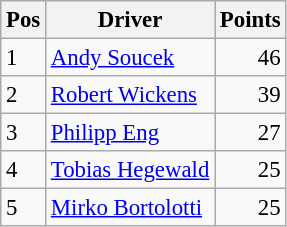<table class="wikitable" style="font-size: 95%;">
<tr>
<th>Pos</th>
<th>Driver</th>
<th>Points</th>
</tr>
<tr>
<td>1</td>
<td> <a href='#'>Andy Soucek</a></td>
<td align="right">46</td>
</tr>
<tr>
<td>2</td>
<td> <a href='#'>Robert Wickens</a></td>
<td align="right">39</td>
</tr>
<tr>
<td>3</td>
<td> <a href='#'>Philipp Eng</a></td>
<td align="right">27</td>
</tr>
<tr>
<td>4</td>
<td> <a href='#'>Tobias Hegewald</a></td>
<td align="right">25</td>
</tr>
<tr>
<td>5</td>
<td> <a href='#'>Mirko Bortolotti</a></td>
<td align="right">25</td>
</tr>
</table>
